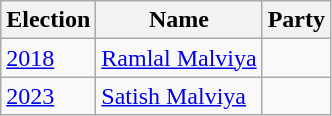<table class="wikitable sortable">
<tr>
<th>Election</th>
<th>Name</th>
<th colspan=2>Party</th>
</tr>
<tr>
<td><a href='#'>2018</a></td>
<td><a href='#'>Ramlal Malviya</a></td>
<td></td>
</tr>
<tr>
<td><a href='#'>2023</a></td>
<td><a href='#'>Satish Malviya</a></td>
<td></td>
</tr>
</table>
